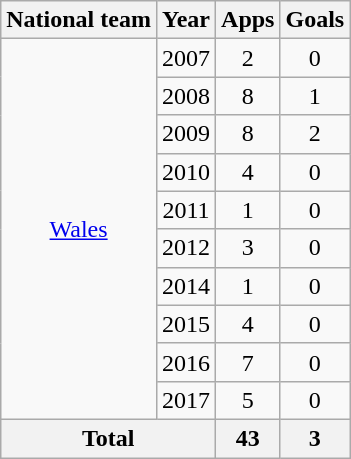<table class=wikitable style=text-align:center>
<tr>
<th>National team</th>
<th>Year</th>
<th>Apps</th>
<th>Goals</th>
</tr>
<tr>
<td rowspan=10><a href='#'>Wales</a></td>
<td>2007</td>
<td>2</td>
<td>0</td>
</tr>
<tr>
<td>2008</td>
<td>8</td>
<td>1</td>
</tr>
<tr>
<td>2009</td>
<td>8</td>
<td>2</td>
</tr>
<tr>
<td>2010</td>
<td>4</td>
<td>0</td>
</tr>
<tr>
<td>2011</td>
<td>1</td>
<td>0</td>
</tr>
<tr>
<td>2012</td>
<td>3</td>
<td>0</td>
</tr>
<tr>
<td>2014</td>
<td>1</td>
<td>0</td>
</tr>
<tr>
<td>2015</td>
<td>4</td>
<td>0</td>
</tr>
<tr>
<td>2016</td>
<td>7</td>
<td>0</td>
</tr>
<tr>
<td>2017</td>
<td>5</td>
<td>0</td>
</tr>
<tr>
<th colspan=2>Total</th>
<th>43</th>
<th>3</th>
</tr>
</table>
